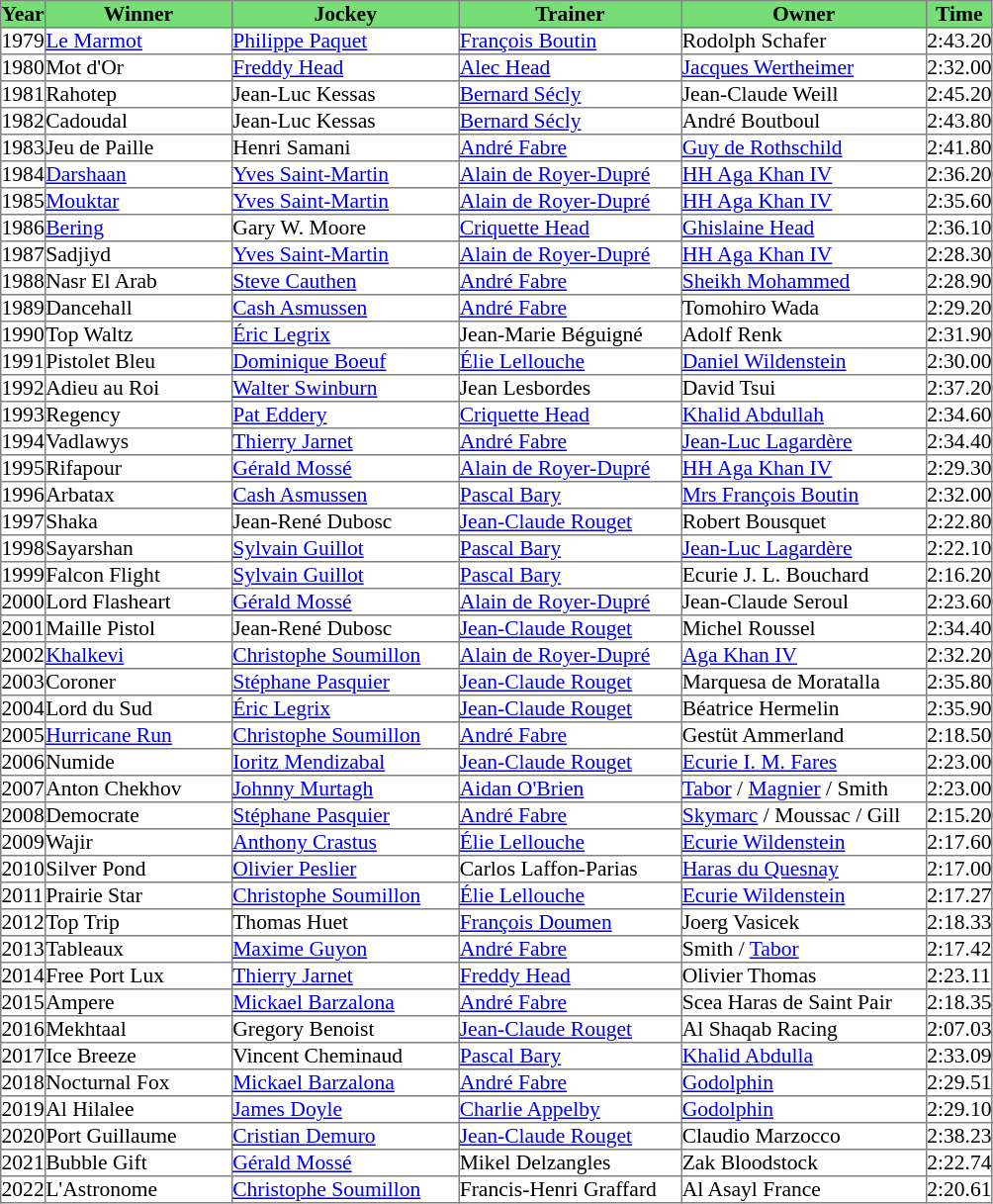<table class = "sortable" | border="1" cellpadding="0" style="border-collapse: collapse; font-size:90%">
<tr bgcolor="#77dd77" align="center">
<th>Year</th>
<th>Winner</th>
<th>Jockey</th>
<th>Trainer</th>
<th>Owner</th>
<th>Time</th>
</tr>
<tr>
<td>1979</td>
<td width=125px><a href='#'>Le Marmot</a></td>
<td width=152px><a href='#'>Philippe Paquet</a></td>
<td width=149px><a href='#'>François Boutin</a></td>
<td width=164px>Rodolph Schafer</td>
<td>2:43.20</td>
</tr>
<tr>
<td>1980</td>
<td>Mot d'Or</td>
<td><a href='#'>Freddy Head</a></td>
<td><a href='#'>Alec Head</a></td>
<td><a href='#'>Jacques Wertheimer</a></td>
<td>2:32.00</td>
</tr>
<tr>
<td>1981</td>
<td>Rahotep</td>
<td>Jean-Luc Kessas</td>
<td><a href='#'>Bernard Sécly</a></td>
<td>Jean-Claude Weill</td>
<td>2:45.20</td>
</tr>
<tr>
<td>1982</td>
<td>Cadoudal</td>
<td>Jean-Luc Kessas</td>
<td><a href='#'>Bernard Sécly</a></td>
<td>André Boutboul</td>
<td>2:43.80</td>
</tr>
<tr>
<td>1983</td>
<td>Jeu de Paille</td>
<td>Henri Samani</td>
<td><a href='#'>André Fabre</a></td>
<td><a href='#'>Guy de Rothschild</a></td>
<td>2:41.80</td>
</tr>
<tr>
<td>1984</td>
<td><a href='#'>Darshaan</a></td>
<td><a href='#'>Yves Saint-Martin</a></td>
<td><a href='#'>Alain de Royer-Dupré</a></td>
<td><a href='#'>HH Aga Khan IV</a></td>
<td>2:36.20</td>
</tr>
<tr>
<td>1985</td>
<td><a href='#'>Mouktar</a></td>
<td><a href='#'>Yves Saint-Martin</a></td>
<td><a href='#'>Alain de Royer-Dupré</a></td>
<td><a href='#'>HH Aga Khan IV</a></td>
<td>2:35.60</td>
</tr>
<tr>
<td>1986</td>
<td><a href='#'>Bering</a></td>
<td>Gary W. Moore</td>
<td><a href='#'>Criquette Head</a></td>
<td><a href='#'>Ghislaine Head</a></td>
<td>2:36.10</td>
</tr>
<tr>
<td>1987</td>
<td>Sadjiyd</td>
<td><a href='#'>Yves Saint-Martin</a></td>
<td><a href='#'>Alain de Royer-Dupré</a></td>
<td><a href='#'>HH Aga Khan IV</a></td>
<td>2:28.30</td>
</tr>
<tr>
<td>1988</td>
<td>Nasr El Arab</td>
<td><a href='#'>Steve Cauthen</a></td>
<td><a href='#'>André Fabre</a></td>
<td><a href='#'>Sheikh Mohammed</a></td>
<td>2:28.90</td>
</tr>
<tr>
<td>1989</td>
<td>Dancehall</td>
<td><a href='#'>Cash Asmussen</a></td>
<td><a href='#'>André Fabre</a></td>
<td>Tomohiro Wada</td>
<td>2:29.20</td>
</tr>
<tr>
<td>1990</td>
<td>Top Waltz</td>
<td><a href='#'>Éric Legrix</a></td>
<td>Jean-Marie Béguigné</td>
<td>Adolf Renk</td>
<td>2:31.90</td>
</tr>
<tr>
<td>1991</td>
<td>Pistolet Bleu</td>
<td><a href='#'>Dominique Boeuf</a></td>
<td><a href='#'>Élie Lellouche</a></td>
<td><a href='#'>Daniel Wildenstein</a></td>
<td>2:30.00</td>
</tr>
<tr>
<td>1992</td>
<td>Adieu au Roi</td>
<td><a href='#'>Walter Swinburn</a></td>
<td>Jean Lesbordes</td>
<td>David Tsui</td>
<td>2:37.20</td>
</tr>
<tr>
<td>1993</td>
<td>Regency</td>
<td><a href='#'>Pat Eddery</a></td>
<td><a href='#'>Criquette Head</a></td>
<td><a href='#'>Khalid Abdullah</a></td>
<td>2:34.60</td>
</tr>
<tr>
<td>1994</td>
<td>Vadlawys</td>
<td><a href='#'>Thierry Jarnet</a></td>
<td><a href='#'>André Fabre</a></td>
<td><a href='#'>Jean-Luc Lagardère</a></td>
<td>2:34.40</td>
</tr>
<tr>
<td>1995</td>
<td>Rifapour</td>
<td><a href='#'>Gérald Mossé</a></td>
<td><a href='#'>Alain de Royer-Dupré</a></td>
<td><a href='#'>HH Aga Khan IV</a></td>
<td>2:29.30</td>
</tr>
<tr>
<td>1996</td>
<td>Arbatax</td>
<td><a href='#'>Cash Asmussen</a></td>
<td><a href='#'>Pascal Bary</a></td>
<td><a href='#'>Mrs François Boutin</a></td>
<td>2:32.00</td>
</tr>
<tr>
<td>1997</td>
<td>Shaka</td>
<td>Jean-René Dubosc</td>
<td><a href='#'>Jean-Claude Rouget</a></td>
<td>Robert Bousquet</td>
<td>2:22.80</td>
</tr>
<tr>
<td>1998</td>
<td>Sayarshan</td>
<td><a href='#'>Sylvain Guillot</a></td>
<td><a href='#'>Pascal Bary</a></td>
<td><a href='#'>Jean-Luc Lagardère</a></td>
<td>2:22.10</td>
</tr>
<tr>
<td>1999</td>
<td>Falcon Flight</td>
<td><a href='#'>Sylvain Guillot</a></td>
<td><a href='#'>Pascal Bary</a></td>
<td>Ecurie J. L. Bouchard</td>
<td>2:16.20</td>
</tr>
<tr>
<td>2000</td>
<td>Lord Flasheart</td>
<td><a href='#'>Gérald Mossé</a></td>
<td><a href='#'>Alain de Royer-Dupré</a></td>
<td>Jean-Claude Seroul</td>
<td>2:23.60</td>
</tr>
<tr>
<td>2001</td>
<td>Maille Pistol</td>
<td>Jean-René Dubosc</td>
<td><a href='#'>Jean-Claude Rouget</a></td>
<td>Michel Roussel</td>
<td>2:34.40</td>
</tr>
<tr>
<td>2002</td>
<td><a href='#'>Khalkevi</a></td>
<td><a href='#'>Christophe Soumillon</a></td>
<td><a href='#'>Alain de Royer-Dupré</a></td>
<td><a href='#'>Aga Khan IV</a></td>
<td>2:32.20</td>
</tr>
<tr>
<td>2003</td>
<td>Coroner</td>
<td><a href='#'>Stéphane Pasquier</a></td>
<td><a href='#'>Jean-Claude Rouget</a></td>
<td>Marquesa de Moratalla</td>
<td>2:35.80</td>
</tr>
<tr>
<td>2004</td>
<td>Lord du Sud</td>
<td><a href='#'>Éric Legrix</a></td>
<td><a href='#'>Jean-Claude Rouget</a></td>
<td>Béatrice Hermelin</td>
<td>2:35.90</td>
</tr>
<tr>
<td>2005</td>
<td><a href='#'>Hurricane Run</a></td>
<td><a href='#'>Christophe Soumillon</a></td>
<td><a href='#'>André Fabre</a></td>
<td>Gestüt Ammerland</td>
<td>2:18.50</td>
</tr>
<tr>
<td>2006</td>
<td>Numide</td>
<td><a href='#'>Ioritz Mendizabal</a></td>
<td><a href='#'>Jean-Claude Rouget</a></td>
<td><a href='#'>Ecurie I. M. Fares</a></td>
<td>2:23.00</td>
</tr>
<tr>
<td>2007</td>
<td>Anton Chekhov</td>
<td><a href='#'>Johnny Murtagh</a></td>
<td><a href='#'>Aidan O'Brien</a></td>
<td><a href='#'>Tabor</a> / <a href='#'>Magnier</a> / Smith </td>
<td>2:23.00</td>
</tr>
<tr>
<td>2008</td>
<td>Democrate</td>
<td><a href='#'>Stéphane Pasquier</a></td>
<td><a href='#'>André Fabre</a></td>
<td><a href='#'>Skymarc</a> / Moussac / Gill </td>
<td>2:15.20</td>
</tr>
<tr>
<td>2009</td>
<td>Wajir</td>
<td><a href='#'>Anthony Crastus</a></td>
<td><a href='#'>Élie Lellouche</a></td>
<td><a href='#'>Ecurie Wildenstein</a></td>
<td>2:17.60</td>
</tr>
<tr>
<td>2010</td>
<td>Silver Pond</td>
<td><a href='#'>Olivier Peslier</a></td>
<td>Carlos Laffon-Parias</td>
<td><a href='#'>Haras du Quesnay</a></td>
<td>2:17.00</td>
</tr>
<tr>
<td>2011</td>
<td>Prairie Star</td>
<td><a href='#'>Christophe Soumillon</a></td>
<td><a href='#'>Élie Lellouche</a></td>
<td><a href='#'>Ecurie Wildenstein</a></td>
<td>2:17.27</td>
</tr>
<tr>
<td>2012</td>
<td>Top Trip</td>
<td>Thomas Huet</td>
<td><a href='#'>François Doumen</a></td>
<td>Joerg Vasicek</td>
<td>2:18.33</td>
</tr>
<tr>
<td>2013</td>
<td>Tableaux</td>
<td><a href='#'>Maxime Guyon</a></td>
<td><a href='#'>André Fabre</a></td>
<td>Smith / <a href='#'>Tabor</a> </td>
<td>2:17.42</td>
</tr>
<tr>
<td>2014</td>
<td>Free Port Lux</td>
<td><a href='#'>Thierry Jarnet</a></td>
<td><a href='#'>Freddy Head</a></td>
<td>Olivier Thomas</td>
<td>2:23.11</td>
</tr>
<tr>
<td>2015</td>
<td>Ampere</td>
<td><a href='#'>Mickael Barzalona</a></td>
<td><a href='#'>André Fabre</a></td>
<td>Scea Haras de Saint Pair</td>
<td>2:18.35</td>
</tr>
<tr>
<td>2016</td>
<td>Mekhtaal</td>
<td>Gregory Benoist</td>
<td><a href='#'>Jean-Claude Rouget</a></td>
<td>Al Shaqab Racing</td>
<td>2:07.03</td>
</tr>
<tr>
<td>2017</td>
<td>Ice Breeze</td>
<td>Vincent Cheminaud</td>
<td><a href='#'>Pascal Bary</a></td>
<td><a href='#'>Khalid Abdulla</a></td>
<td>2:33.09</td>
</tr>
<tr>
<td>2018</td>
<td>Nocturnal Fox</td>
<td><a href='#'>Mickael Barzalona</a></td>
<td><a href='#'>André Fabre</a></td>
<td><a href='#'>Godolphin</a></td>
<td>2:29.51</td>
</tr>
<tr>
<td>2019</td>
<td>Al Hilalee</td>
<td><a href='#'>James Doyle</a></td>
<td><a href='#'>Charlie Appelby</a></td>
<td><a href='#'>Godolphin</a></td>
<td>2:29.10</td>
</tr>
<tr>
<td>2020</td>
<td>Port Guillaume</td>
<td><a href='#'>Cristian Demuro</a></td>
<td><a href='#'>Jean-Claude Rouget</a></td>
<td>Claudio Marzocco</td>
<td>2:38.23</td>
</tr>
<tr>
<td>2021</td>
<td>Bubble Gift</td>
<td><a href='#'>Gérald Mossé</a></td>
<td>Mikel Delzangles</td>
<td>Zak Bloodstock</td>
<td>2:22.74</td>
</tr>
<tr>
<td>2022</td>
<td>L'Astronome</td>
<td><a href='#'>Christophe Soumillon</a></td>
<td>Francis-Henri Graffard</td>
<td>Al Asayl France</td>
<td>2:20.61</td>
</tr>
</table>
